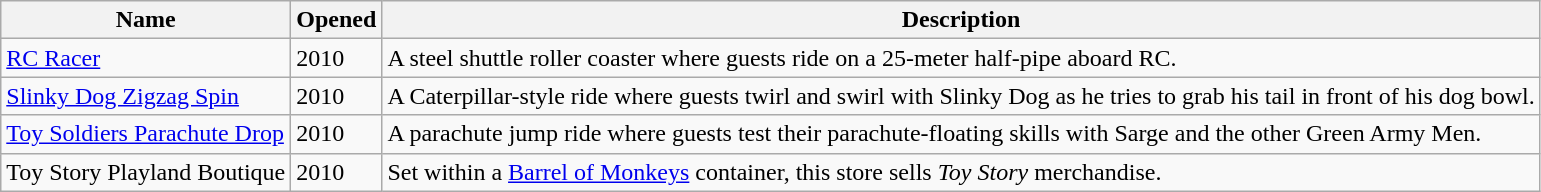<table class="wikitable">
<tr>
<th>Name</th>
<th>Opened</th>
<th>Description</th>
</tr>
<tr>
<td><a href='#'>RC Racer</a></td>
<td>2010</td>
<td>A steel shuttle roller coaster where guests ride on a 25-meter half-pipe aboard RC.</td>
</tr>
<tr>
<td><a href='#'>Slinky Dog Zigzag Spin</a></td>
<td>2010</td>
<td>A Caterpillar-style ride where guests twirl and swirl with Slinky Dog as he tries to grab his tail in front of his dog bowl.</td>
</tr>
<tr>
<td><a href='#'>Toy Soldiers Parachute Drop</a></td>
<td>2010</td>
<td>A parachute jump ride where guests test their parachute-floating skills with Sarge and the other Green Army Men.</td>
</tr>
<tr>
<td>Toy Story Playland Boutique</td>
<td>2010</td>
<td>Set within a <a href='#'>Barrel of Monkeys</a> container, this store sells <em>Toy Story</em> merchandise.</td>
</tr>
</table>
